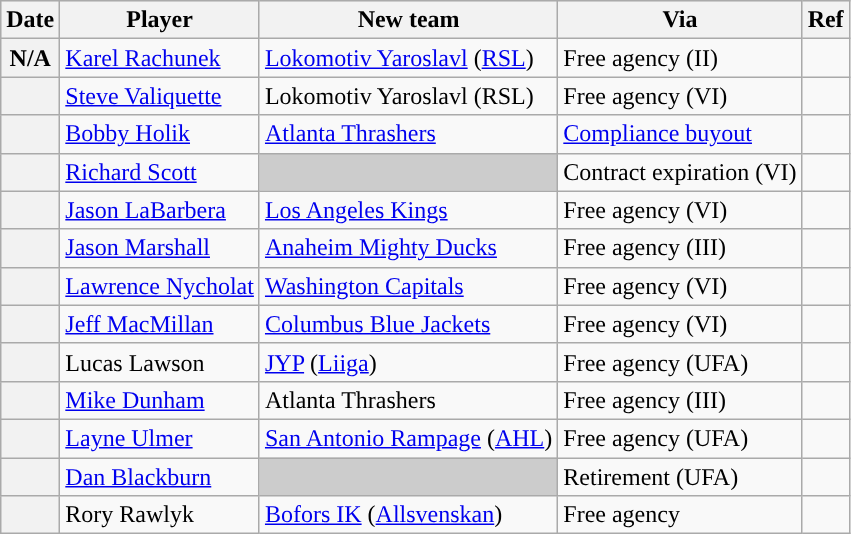<table class="wikitable plainrowheaders">
<tr style="background:#ddd; text-align:center;">
<th>Date</th>
<th>Player</th>
<th>New team</th>
<th>Via</th>
<th>Ref</th>
</tr>
<tr>
<th scope="row">N/A</th>
<td><a href='#'>Karel Rachunek</a></td>
<td><a href='#'>Lokomotiv Yaroslavl</a> (<a href='#'>RSL</a>)</td>
<td>Free agency (II)</td>
<td></td>
</tr>
<tr>
<th scope="row"></th>
<td><a href='#'>Steve Valiquette</a></td>
<td>Lokomotiv Yaroslavl (RSL)</td>
<td>Free agency (VI)</td>
<td></td>
</tr>
<tr>
<th scope="row"></th>
<td><a href='#'>Bobby Holik</a></td>
<td><a href='#'>Atlanta Thrashers</a></td>
<td><a href='#'>Compliance buyout</a></td>
<td></td>
</tr>
<tr>
<th scope="row"></th>
<td><a href='#'>Richard Scott</a></td>
<td style="background:#ccc"></td>
<td>Contract expiration (VI)</td>
<td></td>
</tr>
<tr>
<th scope="row"></th>
<td><a href='#'>Jason LaBarbera</a></td>
<td><a href='#'>Los Angeles Kings</a></td>
<td>Free agency (VI)</td>
<td></td>
</tr>
<tr>
<th scope="row"></th>
<td><a href='#'>Jason Marshall</a></td>
<td><a href='#'>Anaheim Mighty Ducks</a></td>
<td>Free agency (III)</td>
<td></td>
</tr>
<tr>
<th scope="row"></th>
<td><a href='#'>Lawrence Nycholat</a></td>
<td><a href='#'>Washington Capitals</a></td>
<td>Free agency (VI)</td>
<td></td>
</tr>
<tr>
<th scope="row"></th>
<td><a href='#'>Jeff MacMillan</a></td>
<td><a href='#'>Columbus Blue Jackets</a></td>
<td>Free agency (VI)</td>
<td></td>
</tr>
<tr>
<th scope="row"></th>
<td>Lucas Lawson</td>
<td><a href='#'>JYP</a> (<a href='#'>Liiga</a>)</td>
<td>Free agency (UFA)</td>
<td></td>
</tr>
<tr>
<th scope="row"></th>
<td><a href='#'>Mike Dunham</a></td>
<td>Atlanta Thrashers</td>
<td>Free agency (III)</td>
<td></td>
</tr>
<tr>
<th scope="row"></th>
<td><a href='#'>Layne Ulmer</a></td>
<td><a href='#'>San Antonio Rampage</a> (<a href='#'>AHL</a>)</td>
<td>Free agency (UFA)</td>
<td></td>
</tr>
<tr>
<th scope="row"></th>
<td><a href='#'>Dan Blackburn</a></td>
<td style="background:#ccc"></td>
<td>Retirement (UFA)</td>
<td></td>
</tr>
<tr>
<th scope="row"></th>
<td>Rory Rawlyk</td>
<td><a href='#'>Bofors IK</a> (<a href='#'>Allsvenskan</a>)</td>
<td>Free agency</td>
<td></td>
</tr>
</table>
